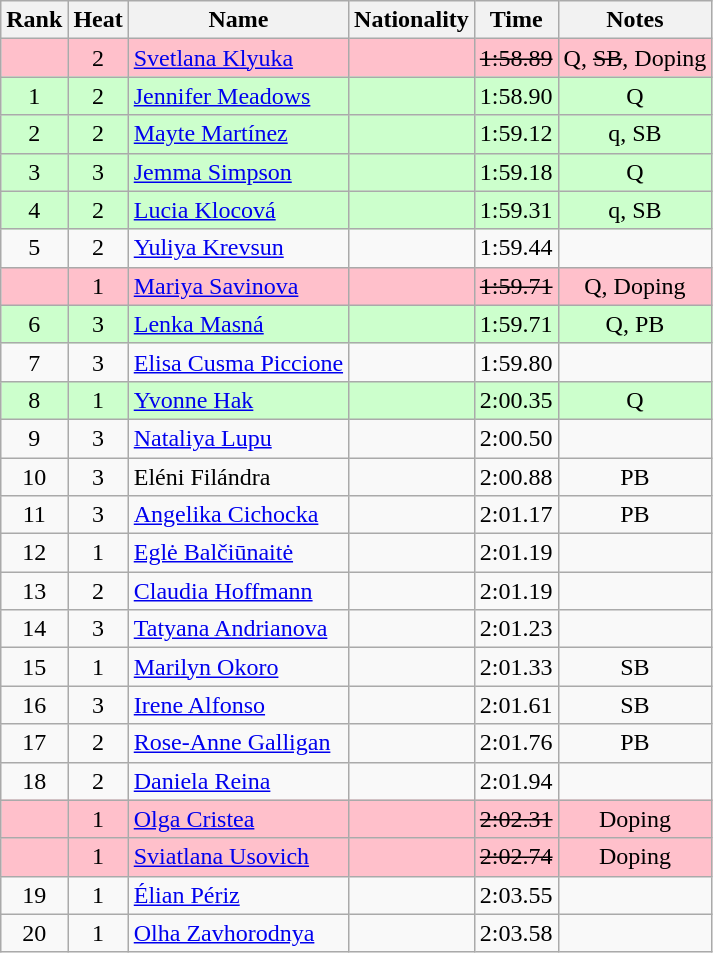<table class="wikitable sortable" style="text-align:center">
<tr>
<th>Rank</th>
<th>Heat</th>
<th>Name</th>
<th>Nationality</th>
<th>Time</th>
<th>Notes</th>
</tr>
<tr bgcolor=pink>
<td></td>
<td>2</td>
<td align="left"><a href='#'>Svetlana Klyuka</a></td>
<td align=left></td>
<td><s>1:58.89 </s></td>
<td>Q, <s>SB</s>, Doping</td>
</tr>
<tr bgcolor=ccffcc>
<td>1</td>
<td>2</td>
<td align="left"><a href='#'>Jennifer Meadows</a></td>
<td align=left></td>
<td>1:58.90</td>
<td>Q</td>
</tr>
<tr bgcolor=ccffcc>
<td>2</td>
<td>2</td>
<td align="left"><a href='#'>Mayte Martínez</a></td>
<td align=left></td>
<td>1:59.12</td>
<td>q, SB</td>
</tr>
<tr bgcolor=ccffcc>
<td>3</td>
<td>3</td>
<td align="left"><a href='#'>Jemma Simpson</a></td>
<td align=left></td>
<td>1:59.18</td>
<td>Q</td>
</tr>
<tr bgcolor=ccffcc>
<td>4</td>
<td>2</td>
<td align="left"><a href='#'>Lucia Klocová</a></td>
<td align=left></td>
<td>1:59.31</td>
<td>q, SB</td>
</tr>
<tr>
<td>5</td>
<td>2</td>
<td align="left"><a href='#'>Yuliya Krevsun</a></td>
<td align=left></td>
<td>1:59.44</td>
<td></td>
</tr>
<tr bgcolor=pink>
<td></td>
<td>1</td>
<td align="left"><a href='#'>Mariya Savinova</a></td>
<td align=left></td>
<td><s>1:59.71 </s></td>
<td>Q, Doping</td>
</tr>
<tr bgcolor=ccffcc>
<td>6</td>
<td>3</td>
<td align="left"><a href='#'>Lenka Masná</a></td>
<td align=left></td>
<td>1:59.71</td>
<td>Q, PB</td>
</tr>
<tr>
<td>7</td>
<td>3</td>
<td align="left"><a href='#'>Elisa Cusma Piccione</a></td>
<td align=left></td>
<td>1:59.80</td>
<td></td>
</tr>
<tr bgcolor=ccffcc>
<td>8</td>
<td>1</td>
<td align="left"><a href='#'>Yvonne Hak</a></td>
<td align=left></td>
<td>2:00.35</td>
<td>Q</td>
</tr>
<tr>
<td>9</td>
<td>3</td>
<td align="left"><a href='#'>Nataliya Lupu</a></td>
<td align=left></td>
<td>2:00.50</td>
<td></td>
</tr>
<tr>
<td>10</td>
<td>3</td>
<td align="left">Eléni Filándra</td>
<td align=left></td>
<td>2:00.88</td>
<td>PB</td>
</tr>
<tr>
<td>11</td>
<td>3</td>
<td align="left"><a href='#'>Angelika Cichocka</a></td>
<td align=left></td>
<td>2:01.17</td>
<td>PB</td>
</tr>
<tr>
<td>12</td>
<td>1</td>
<td align="left"><a href='#'>Eglė Balčiūnaitė</a></td>
<td align=left></td>
<td>2:01.19</td>
<td></td>
</tr>
<tr>
<td>13</td>
<td>2</td>
<td align="left"><a href='#'>Claudia Hoffmann</a></td>
<td align=left></td>
<td>2:01.19</td>
<td></td>
</tr>
<tr>
<td>14</td>
<td>3</td>
<td align="left"><a href='#'>Tatyana Andrianova</a></td>
<td align=left></td>
<td>2:01.23</td>
<td></td>
</tr>
<tr>
<td>15</td>
<td>1</td>
<td align="left"><a href='#'>Marilyn Okoro</a></td>
<td align=left></td>
<td>2:01.33</td>
<td>SB</td>
</tr>
<tr>
<td>16</td>
<td>3</td>
<td align="left"><a href='#'>Irene Alfonso</a></td>
<td align=left></td>
<td>2:01.61</td>
<td>SB</td>
</tr>
<tr>
<td>17</td>
<td>2</td>
<td align="left"><a href='#'>Rose-Anne Galligan</a></td>
<td align=left></td>
<td>2:01.76</td>
<td>PB</td>
</tr>
<tr>
<td>18</td>
<td>2</td>
<td align="left"><a href='#'>Daniela Reina</a></td>
<td align=left></td>
<td>2:01.94</td>
<td></td>
</tr>
<tr bgcolor=pink>
<td></td>
<td>1</td>
<td align="left"><a href='#'>Olga Cristea</a></td>
<td align=left></td>
<td><s>2:02.31 </s></td>
<td>Doping</td>
</tr>
<tr bgcolor=pink>
<td></td>
<td>1</td>
<td align="left"><a href='#'>Sviatlana Usovich</a></td>
<td align=left></td>
<td><s>2:02.74 </s></td>
<td>Doping</td>
</tr>
<tr>
<td>19</td>
<td>1</td>
<td align="left"><a href='#'>Élian Périz</a></td>
<td align=left></td>
<td>2:03.55</td>
<td></td>
</tr>
<tr>
<td>20</td>
<td>1</td>
<td align="left"><a href='#'>Olha Zavhorodnya</a></td>
<td align=left></td>
<td>2:03.58</td>
<td></td>
</tr>
</table>
